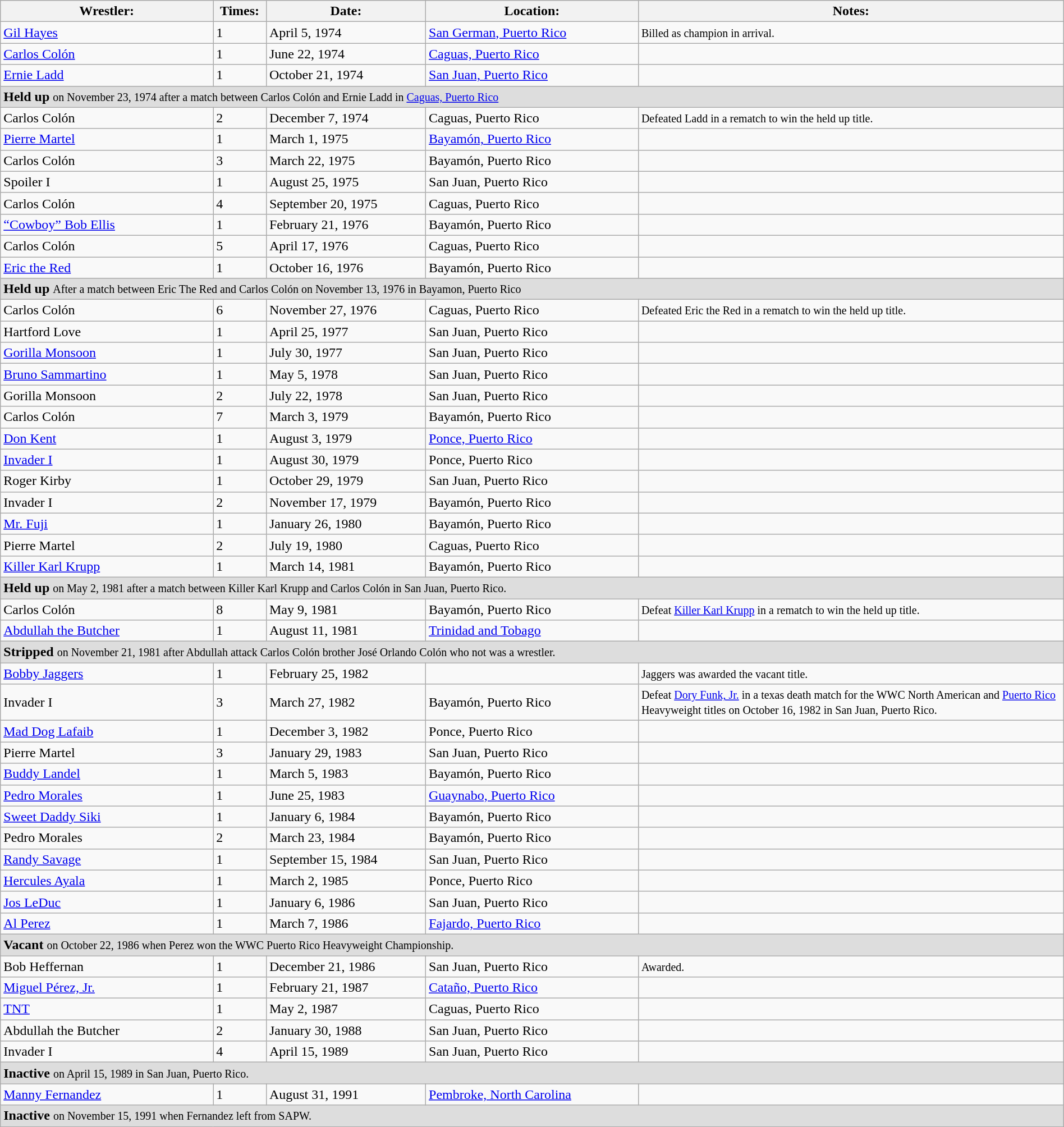<table class="wikitable" width=100%>
<tr>
<th width=20%>Wrestler:</th>
<th width=5%>Times:</th>
<th width=15%>Date:</th>
<th width=20%>Location:</th>
<th width=40%>Notes:</th>
</tr>
<tr>
<td><a href='#'>Gil Hayes</a></td>
<td>1</td>
<td>April 5, 1974</td>
<td><a href='#'>San German, Puerto Rico</a></td>
<td><small> Billed as champion in arrival.</small></td>
</tr>
<tr>
<td><a href='#'>Carlos Colón</a></td>
<td>1</td>
<td>June 22, 1974</td>
<td><a href='#'>Caguas, Puerto Rico</a></td>
<td></td>
</tr>
<tr>
<td><a href='#'>Ernie Ladd</a></td>
<td>1</td>
<td>October 21, 1974</td>
<td><a href='#'>San Juan, Puerto Rico</a></td>
<td></td>
</tr>
<tr>
<td colspan=5 style="background: #dddddd;"><strong>Held up</strong> <small> on November 23, 1974 after a match between Carlos Colón and Ernie Ladd in <a href='#'>Caguas, Puerto Rico</a></small></td>
</tr>
<tr>
<td>Carlos Colón</td>
<td>2</td>
<td>December 7, 1974</td>
<td>Caguas, Puerto Rico</td>
<td><small>Defeated Ladd in a rematch to win the held up title.</small></td>
</tr>
<tr>
<td><a href='#'>Pierre Martel</a></td>
<td>1</td>
<td>March 1, 1975</td>
<td><a href='#'>Bayamón, Puerto Rico</a></td>
<td></td>
</tr>
<tr>
<td>Carlos Colón</td>
<td>3</td>
<td>March 22, 1975</td>
<td>Bayamón, Puerto Rico</td>
<td></td>
</tr>
<tr>
<td>Spoiler I</td>
<td>1</td>
<td>August 25, 1975</td>
<td>San Juan, Puerto Rico</td>
<td></td>
</tr>
<tr>
<td>Carlos Colón</td>
<td>4</td>
<td>September 20, 1975</td>
<td>Caguas, Puerto Rico</td>
<td></td>
</tr>
<tr>
<td><a href='#'>“Cowboy” Bob Ellis</a></td>
<td>1</td>
<td>February 21, 1976</td>
<td>Bayamón, Puerto Rico</td>
<td></td>
</tr>
<tr>
<td>Carlos Colón</td>
<td>5</td>
<td>April 17, 1976</td>
<td>Caguas, Puerto Rico</td>
<td></td>
</tr>
<tr>
<td><a href='#'>Eric the Red</a></td>
<td>1</td>
<td>October 16, 1976</td>
<td>Bayamón, Puerto Rico</td>
<td></td>
</tr>
<tr>
<td colspan=5 style="background: #dddddd;"><strong>Held up</strong> <small> After a match between Eric The Red and Carlos Colón on November 13, 1976 in Bayamon, Puerto Rico</small></td>
</tr>
<tr>
<td>Carlos Colón</td>
<td>6</td>
<td>November 27, 1976</td>
<td>Caguas, Puerto Rico</td>
<td><small>Defeated Eric the Red in a rematch to win the held up title.</small></td>
</tr>
<tr>
<td>Hartford Love</td>
<td>1</td>
<td>April 25, 1977</td>
<td>San Juan, Puerto Rico</td>
<td></td>
</tr>
<tr>
<td><a href='#'>Gorilla Monsoon</a></td>
<td>1</td>
<td>July 30, 1977</td>
<td>San Juan, Puerto Rico</td>
<td></td>
</tr>
<tr>
<td><a href='#'>Bruno Sammartino</a></td>
<td>1</td>
<td>May 5, 1978</td>
<td>San Juan, Puerto Rico</td>
<td></td>
</tr>
<tr>
<td>Gorilla Monsoon</td>
<td>2</td>
<td>July 22, 1978</td>
<td>San Juan, Puerto Rico</td>
<td></td>
</tr>
<tr>
<td>Carlos Colón</td>
<td>7</td>
<td>March 3, 1979</td>
<td>Bayamón, Puerto Rico</td>
<td></td>
</tr>
<tr>
<td><a href='#'>Don Kent</a></td>
<td>1</td>
<td>August 3, 1979</td>
<td><a href='#'>Ponce, Puerto Rico</a></td>
<td></td>
</tr>
<tr>
<td><a href='#'>Invader I</a></td>
<td>1</td>
<td>August 30, 1979</td>
<td>Ponce, Puerto Rico</td>
<td></td>
</tr>
<tr>
<td>Roger Kirby</td>
<td>1</td>
<td>October 29, 1979</td>
<td>San Juan, Puerto Rico</td>
<td></td>
</tr>
<tr>
<td>Invader I</td>
<td>2</td>
<td>November 17, 1979</td>
<td>Bayamón, Puerto Rico</td>
<td></td>
</tr>
<tr>
<td><a href='#'>Mr. Fuji</a></td>
<td>1</td>
<td>January 26, 1980</td>
<td>Bayamón, Puerto Rico</td>
<td></td>
</tr>
<tr>
<td>Pierre Martel</td>
<td>2</td>
<td>July 19, 1980</td>
<td>Caguas, Puerto Rico</td>
<td></td>
</tr>
<tr>
<td><a href='#'>Killer Karl Krupp</a></td>
<td>1</td>
<td>March 14, 1981</td>
<td>Bayamón, Puerto Rico</td>
<td></td>
</tr>
<tr>
<td colspan=5 style="background: #dddddd;"><strong>Held up</strong> <small> on May 2, 1981 after a match between Killer Karl Krupp and Carlos Colón in San Juan, Puerto Rico.</small></td>
</tr>
<tr>
<td>Carlos Colón</td>
<td>8</td>
<td>May 9, 1981</td>
<td>Bayamón, Puerto Rico</td>
<td><small> Defeat <a href='#'>Killer Karl Krupp</a> in a rematch to win the held up title.</small></td>
</tr>
<tr>
<td><a href='#'>Abdullah the Butcher</a></td>
<td>1</td>
<td>August 11, 1981</td>
<td><a href='#'>Trinidad and Tobago</a></td>
<td></td>
</tr>
<tr>
<td colspan=5 style="background: #dddddd;"><strong>Stripped</strong> <small>on November 21, 1981 after Abdullah attack Carlos Colón brother José Orlando Colón who not was a wrestler.</small></td>
</tr>
<tr>
<td><a href='#'>Bobby Jaggers</a></td>
<td>1</td>
<td>February 25, 1982</td>
<td></td>
<td><small>Jaggers was awarded the vacant title.</small></td>
</tr>
<tr>
<td>Invader I</td>
<td>3</td>
<td>March 27, 1982</td>
<td>Bayamón, Puerto Rico</td>
<td><small>Defeat <a href='#'>Dory Funk, Jr.</a> in a texas death match for the WWC North American and <a href='#'>Puerto Rico</a> Heavyweight titles on October 16, 1982 in San Juan, Puerto Rico.</small></td>
</tr>
<tr>
<td><a href='#'>Mad Dog Lafaib</a></td>
<td>1</td>
<td>December 3, 1982</td>
<td>Ponce, Puerto Rico</td>
<td></td>
</tr>
<tr>
<td>Pierre Martel</td>
<td>3</td>
<td>January 29, 1983</td>
<td>San Juan, Puerto Rico</td>
<td></td>
</tr>
<tr>
<td><a href='#'>Buddy Landel</a></td>
<td>1</td>
<td>March 5, 1983</td>
<td>Bayamón, Puerto Rico</td>
<td></td>
</tr>
<tr>
<td><a href='#'>Pedro Morales</a></td>
<td>1</td>
<td>June 25, 1983</td>
<td><a href='#'>Guaynabo, Puerto Rico</a></td>
<td></td>
</tr>
<tr>
<td><a href='#'>Sweet Daddy Siki</a></td>
<td>1</td>
<td>January 6, 1984</td>
<td>Bayamón, Puerto Rico</td>
<td></td>
</tr>
<tr>
<td>Pedro Morales</td>
<td>2</td>
<td>March 23, 1984</td>
<td>Bayamón, Puerto Rico</td>
<td></td>
</tr>
<tr>
<td><a href='#'>Randy Savage</a></td>
<td>1</td>
<td>September 15, 1984</td>
<td>San Juan, Puerto Rico</td>
<td></td>
</tr>
<tr>
<td><a href='#'>Hercules Ayala</a></td>
<td>1</td>
<td>March 2, 1985</td>
<td>Ponce, Puerto Rico</td>
<td></td>
</tr>
<tr>
<td><a href='#'>Jos LeDuc</a></td>
<td>1</td>
<td>January 6, 1986</td>
<td>San Juan, Puerto Rico</td>
<td></td>
</tr>
<tr>
<td><a href='#'>Al Perez</a></td>
<td>1</td>
<td>March 7, 1986</td>
<td><a href='#'>Fajardo, Puerto Rico</a></td>
<td></td>
</tr>
<tr>
<td colspan=5 style="background: #dddddd;"><strong>Vacant</strong> <small> on October 22, 1986 when Perez won the WWC Puerto Rico Heavyweight Championship.</small></td>
</tr>
<tr>
<td>Bob Heffernan</td>
<td>1</td>
<td>December 21, 1986</td>
<td>San Juan, Puerto Rico</td>
<td><small>Awarded.</small></td>
</tr>
<tr>
<td><a href='#'>Miguel Pérez, Jr.</a></td>
<td>1</td>
<td>February 21, 1987</td>
<td><a href='#'>Cataño, Puerto Rico</a></td>
<td></td>
</tr>
<tr>
<td><a href='#'>TNT</a></td>
<td>1</td>
<td>May 2, 1987</td>
<td>Caguas, Puerto Rico</td>
<td></td>
</tr>
<tr>
<td>Abdullah the Butcher</td>
<td>2</td>
<td>January 30, 1988</td>
<td>San Juan, Puerto Rico</td>
<td></td>
</tr>
<tr>
<td>Invader I</td>
<td>4</td>
<td>April 15, 1989</td>
<td>San Juan, Puerto Rico</td>
<td></td>
</tr>
<tr>
<td colspan=5 style="background: #dddddd;"><strong>Inactive</strong> <small> on April 15, 1989 in San Juan, Puerto Rico.</small></td>
</tr>
<tr>
<td><a href='#'>Manny Fernandez</a></td>
<td>1</td>
<td>August 31, 1991</td>
<td><a href='#'>Pembroke, North Carolina</a></td>
<td></td>
</tr>
<tr>
<td colspan=5 style="background: #dddddd;"><strong>Inactive</strong> <small> on November 15, 1991 when Fernandez left from SAPW.</small></td>
</tr>
</table>
